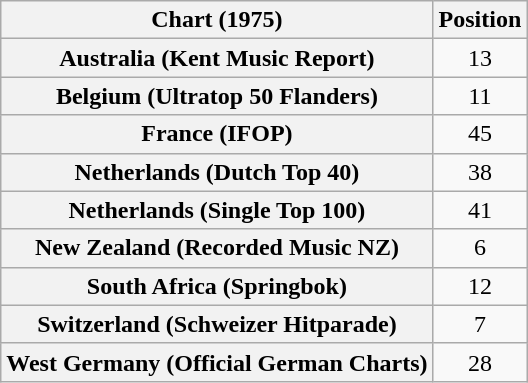<table class="wikitable sortable plainrowheaders" style="text-align:center">
<tr>
<th scope="col">Chart (1975)</th>
<th scope="col">Position</th>
</tr>
<tr>
<th scope="row">Australia (Kent Music Report)</th>
<td>13</td>
</tr>
<tr>
<th scope="row">Belgium (Ultratop 50 Flanders)</th>
<td>11</td>
</tr>
<tr>
<th scope="row">France (IFOP)</th>
<td>45</td>
</tr>
<tr>
<th scope="row">Netherlands (Dutch Top 40)</th>
<td>38</td>
</tr>
<tr>
<th scope="row">Netherlands (Single Top 100)</th>
<td>41</td>
</tr>
<tr>
<th scope="row">New Zealand (Recorded Music NZ)</th>
<td>6</td>
</tr>
<tr>
<th scope="row">South Africa (Springbok)</th>
<td>12</td>
</tr>
<tr>
<th scope="row">Switzerland (Schweizer Hitparade)</th>
<td>7</td>
</tr>
<tr>
<th scope="row">West Germany (Official German Charts)</th>
<td>28</td>
</tr>
</table>
